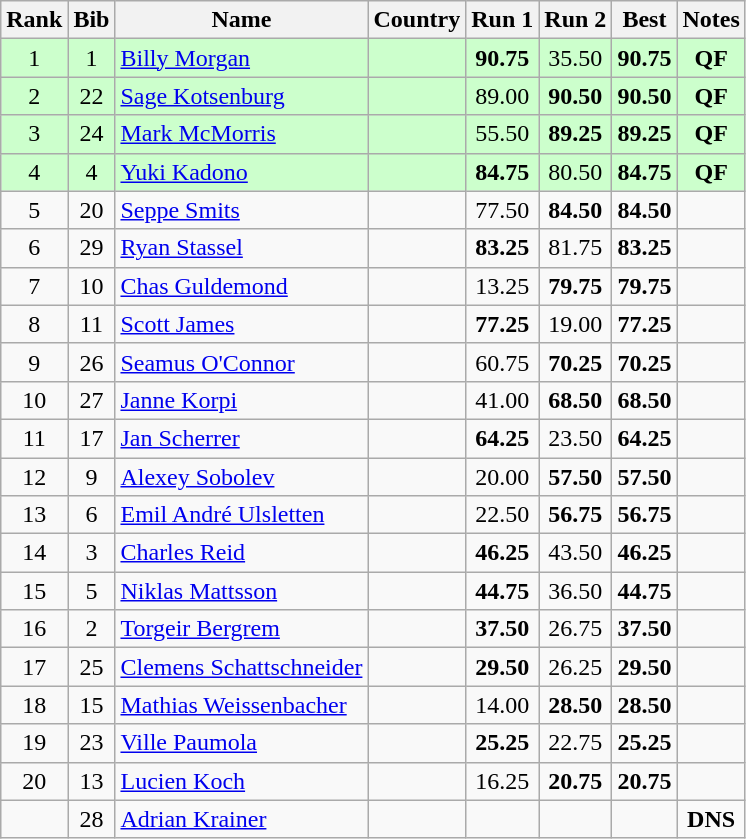<table class="wikitable sortable" style="text-align:center">
<tr>
<th>Rank</th>
<th>Bib</th>
<th>Name</th>
<th>Country</th>
<th>Run 1</th>
<th>Run 2</th>
<th>Best</th>
<th>Notes</th>
</tr>
<tr bgcolor="#ccffcc">
<td>1</td>
<td>1</td>
<td align=left><a href='#'>Billy Morgan</a></td>
<td align=left></td>
<td><strong>90.75</strong></td>
<td>35.50</td>
<td><strong>90.75</strong></td>
<td><strong>QF</strong></td>
</tr>
<tr bgcolor="#ccffcc">
<td>2</td>
<td>22</td>
<td align=left><a href='#'>Sage Kotsenburg</a></td>
<td align=left></td>
<td>89.00</td>
<td><strong>90.50</strong></td>
<td><strong>90.50</strong></td>
<td><strong>QF</strong></td>
</tr>
<tr bgcolor="#ccffcc">
<td>3</td>
<td>24</td>
<td align=left><a href='#'>Mark McMorris</a></td>
<td align=left></td>
<td>55.50</td>
<td><strong>89.25</strong></td>
<td><strong>89.25</strong></td>
<td><strong>QF</strong></td>
</tr>
<tr bgcolor="#ccffcc">
<td>4</td>
<td>4</td>
<td align=left><a href='#'>Yuki Kadono</a></td>
<td align=left></td>
<td><strong>84.75</strong></td>
<td>80.50</td>
<td><strong>84.75</strong></td>
<td><strong>QF</strong></td>
</tr>
<tr>
<td>5</td>
<td>20</td>
<td align=left><a href='#'>Seppe Smits</a></td>
<td align=left></td>
<td>77.50</td>
<td><strong>84.50</strong></td>
<td><strong>84.50</strong></td>
<td></td>
</tr>
<tr>
<td>6</td>
<td>29</td>
<td align=left><a href='#'>Ryan Stassel</a></td>
<td align=left></td>
<td><strong>83.25</strong></td>
<td>81.75</td>
<td><strong>83.25</strong></td>
<td></td>
</tr>
<tr>
<td>7</td>
<td>10</td>
<td align=left><a href='#'>Chas Guldemond</a></td>
<td align=left></td>
<td>13.25</td>
<td><strong>79.75</strong></td>
<td><strong>79.75</strong></td>
<td></td>
</tr>
<tr>
<td>8</td>
<td>11</td>
<td align=left><a href='#'>Scott James</a></td>
<td align=left></td>
<td><strong>77.25</strong></td>
<td>19.00</td>
<td><strong>77.25</strong></td>
<td></td>
</tr>
<tr>
<td>9</td>
<td>26</td>
<td align=left><a href='#'>Seamus O'Connor</a></td>
<td align=left></td>
<td>60.75</td>
<td><strong>70.25</strong></td>
<td><strong>70.25</strong></td>
<td></td>
</tr>
<tr>
<td>10</td>
<td>27</td>
<td align=left><a href='#'>Janne Korpi</a></td>
<td align=left></td>
<td>41.00</td>
<td><strong>68.50</strong></td>
<td><strong>68.50</strong></td>
<td></td>
</tr>
<tr>
<td>11</td>
<td>17</td>
<td align=left><a href='#'>Jan Scherrer</a></td>
<td align=left></td>
<td><strong>64.25</strong></td>
<td>23.50</td>
<td><strong>64.25</strong></td>
<td></td>
</tr>
<tr>
<td>12</td>
<td>9</td>
<td align=left><a href='#'>Alexey Sobolev</a></td>
<td align=left></td>
<td>20.00</td>
<td><strong>57.50</strong></td>
<td><strong>57.50</strong></td>
<td></td>
</tr>
<tr>
<td>13</td>
<td>6</td>
<td align=left><a href='#'>Emil André Ulsletten</a></td>
<td align=left></td>
<td>22.50</td>
<td><strong>56.75</strong></td>
<td><strong>56.75</strong></td>
<td></td>
</tr>
<tr>
<td>14</td>
<td>3</td>
<td align=left><a href='#'>Charles Reid</a></td>
<td align=left></td>
<td><strong>46.25</strong></td>
<td>43.50</td>
<td><strong>46.25</strong></td>
<td></td>
</tr>
<tr>
<td>15</td>
<td>5</td>
<td align=left><a href='#'>Niklas Mattsson</a></td>
<td align=left></td>
<td><strong>44.75</strong></td>
<td>36.50</td>
<td><strong>44.75</strong></td>
<td></td>
</tr>
<tr>
<td>16</td>
<td>2</td>
<td align=left><a href='#'>Torgeir Bergrem</a></td>
<td align=left></td>
<td><strong>37.50</strong></td>
<td>26.75</td>
<td><strong>37.50</strong></td>
<td></td>
</tr>
<tr>
<td>17</td>
<td>25</td>
<td align=left><a href='#'>Clemens Schattschneider</a></td>
<td align=left></td>
<td><strong>29.50</strong></td>
<td>26.25</td>
<td><strong>29.50</strong></td>
<td></td>
</tr>
<tr>
<td>18</td>
<td>15</td>
<td align=left><a href='#'>Mathias Weissenbacher</a></td>
<td align=left></td>
<td>14.00</td>
<td><strong>28.50</strong></td>
<td><strong>28.50</strong></td>
<td></td>
</tr>
<tr>
<td>19</td>
<td>23</td>
<td align=left><a href='#'>Ville Paumola</a></td>
<td align=left></td>
<td><strong>25.25</strong></td>
<td>22.75</td>
<td><strong>25.25</strong></td>
<td></td>
</tr>
<tr>
<td>20</td>
<td>13</td>
<td align=left><a href='#'>Lucien Koch</a></td>
<td align=left></td>
<td>16.25</td>
<td><strong>20.75</strong></td>
<td><strong>20.75</strong></td>
<td></td>
</tr>
<tr>
<td></td>
<td>28</td>
<td align=left><a href='#'>Adrian Krainer</a></td>
<td align=left></td>
<td></td>
<td></td>
<td></td>
<td><strong>DNS</strong></td>
</tr>
</table>
